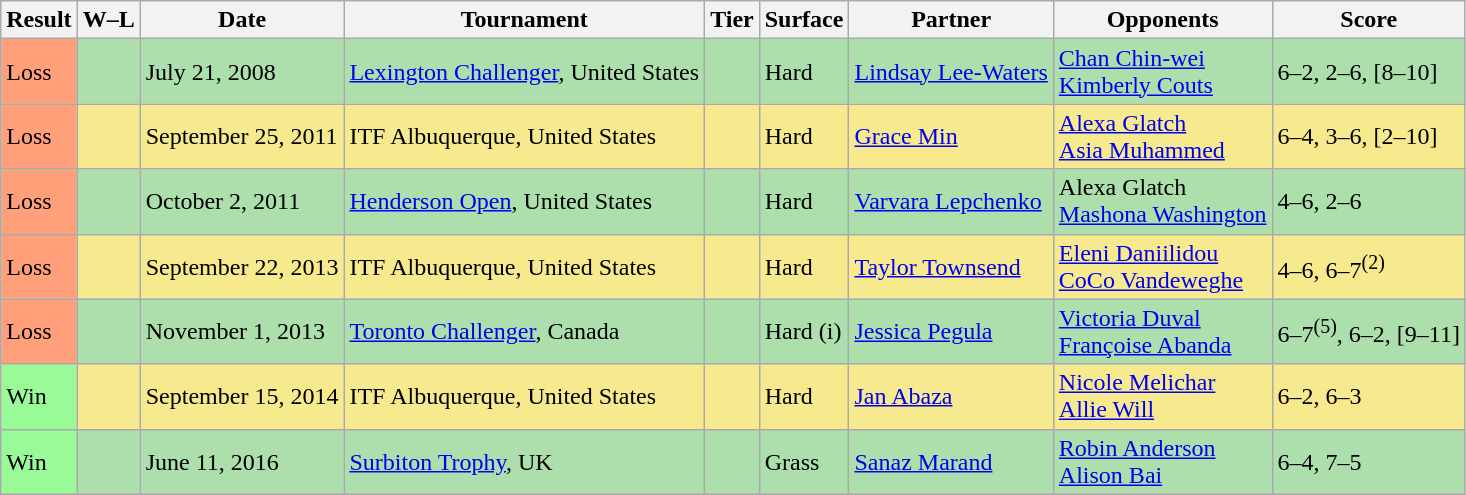<table class="sortable wikitable">
<tr>
<th>Result</th>
<th>W–L</th>
<th>Date</th>
<th>Tournament</th>
<th>Tier</th>
<th>Surface</th>
<th>Partner</th>
<th>Opponents</th>
<th class="unsortable">Score</th>
</tr>
<tr style="background:#addfad;">
<td style="background:#ffa07a;">Loss</td>
<td></td>
<td>July 21, 2008</td>
<td><a href='#'>Lexington Challenger</a>, United States</td>
<td></td>
<td>Hard</td>
<td> <a href='#'>Lindsay Lee-Waters</a></td>
<td> <a href='#'>Chan Chin-wei</a> <br>  <a href='#'>Kimberly Couts</a></td>
<td>6–2, 2–6, [8–10]</td>
</tr>
<tr style="background:#f7e98e;">
<td style="background:#ffa07a;">Loss</td>
<td></td>
<td>September 25, 2011</td>
<td>ITF Albuquerque, United States</td>
<td></td>
<td>Hard</td>
<td> <a href='#'>Grace Min</a></td>
<td> <a href='#'>Alexa Glatch</a> <br>  <a href='#'>Asia Muhammed</a></td>
<td>6–4, 3–6, [2–10]</td>
</tr>
<tr style="background:#addfad;">
<td bgcolor="FFA07A">Loss</td>
<td></td>
<td>October 2, 2011</td>
<td><a href='#'>Henderson Open</a>, United States</td>
<td></td>
<td>Hard</td>
<td> <a href='#'>Varvara Lepchenko</a></td>
<td> Alexa Glatch <br>  <a href='#'>Mashona Washington</a></td>
<td>4–6, 2–6</td>
</tr>
<tr style="background:#f7e98e;">
<td style="background:#ffa07a;">Loss</td>
<td></td>
<td>September 22, 2013</td>
<td>ITF Albuquerque, United States</td>
<td></td>
<td>Hard</td>
<td> <a href='#'>Taylor Townsend</a></td>
<td> <a href='#'>Eleni Daniilidou</a> <br>  <a href='#'>CoCo Vandeweghe</a></td>
<td>4–6, 6–7<sup>(2)</sup></td>
</tr>
<tr style="background:#addfad;">
<td style="background:#ffa07a;">Loss</td>
<td></td>
<td>November 1, 2013</td>
<td><a href='#'>Toronto Challenger</a>, Canada</td>
<td></td>
<td>Hard (i)</td>
<td> <a href='#'>Jessica Pegula</a></td>
<td> <a href='#'>Victoria Duval</a> <br>  <a href='#'>Françoise Abanda</a></td>
<td>6–7<sup>(5)</sup>, 6–2, [9–11]</td>
</tr>
<tr style="background:#f7e98e;">
<td style="background:#98fb98;">Win</td>
<td></td>
<td>September 15, 2014</td>
<td>ITF Albuquerque, United States</td>
<td></td>
<td>Hard</td>
<td> <a href='#'>Jan Abaza</a></td>
<td> <a href='#'>Nicole Melichar</a> <br>  <a href='#'>Allie Will</a></td>
<td>6–2, 6–3</td>
</tr>
<tr style="background:#addfad;">
<td style="background:#98fb98;">Win</td>
<td></td>
<td>June 11, 2016</td>
<td><a href='#'>Surbiton Trophy</a>, UK</td>
<td></td>
<td>Grass</td>
<td> <a href='#'>Sanaz Marand</a></td>
<td> <a href='#'>Robin Anderson</a> <br>  <a href='#'>Alison Bai</a></td>
<td>6–4, 7–5</td>
</tr>
</table>
